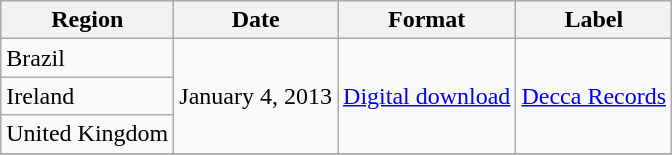<table class="wikitable">
<tr>
<th scope="col">Region</th>
<th scope="col">Date</th>
<th scope="col">Format</th>
<th scope="col">Label</th>
</tr>
<tr>
<td>Brazil</td>
<td rowspan="3">January 4, 2013</td>
<td rowspan="3"><a href='#'>Digital download</a></td>
<td rowspan="3"><a href='#'>Decca Records</a></td>
</tr>
<tr>
<td>Ireland</td>
</tr>
<tr>
<td>United Kingdom</td>
</tr>
<tr>
</tr>
</table>
